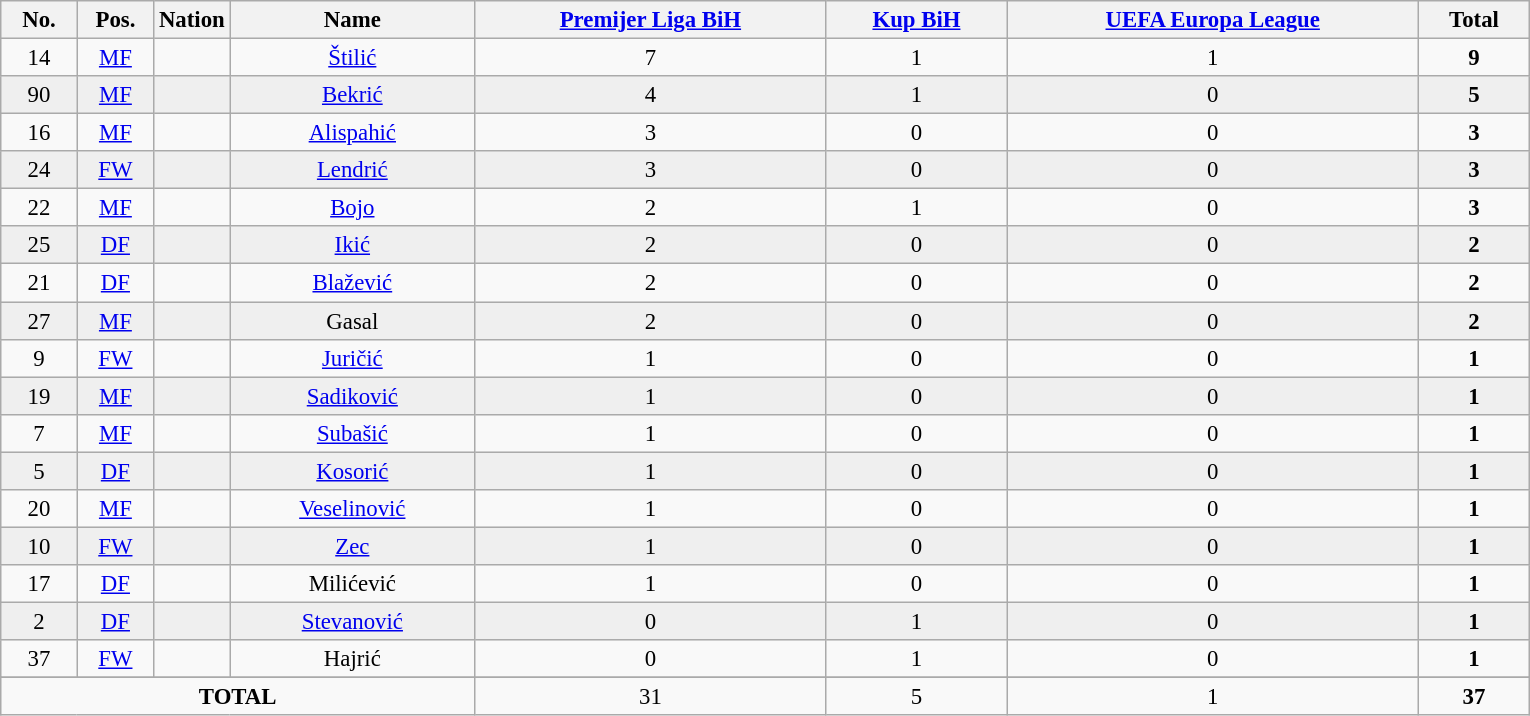<table class="wikitable sortable" style="font-size: 95%; text-align: center;">
<tr>
<th width="5%"><strong>No.</strong></th>
<th width="5%"><strong>Pos.</strong></th>
<th width="5%"><strong>Nation</strong></th>
<th width="16%"><strong>Name</strong></th>
<th><a href='#'>Premijer Liga BiH</a></th>
<th><a href='#'>Kup BiH</a></th>
<th><a href='#'>UEFA Europa League</a></th>
<th>Total</th>
</tr>
<tr>
<td>14</td>
<td><a href='#'>MF</a></td>
<td></td>
<td><a href='#'>Štilić</a></td>
<td>7 </td>
<td>1 </td>
<td>1 </td>
<td><strong>9</strong> </td>
</tr>
<tr bgcolor="#EFEFEF">
<td>90</td>
<td><a href='#'>MF</a></td>
<td></td>
<td><a href='#'>Bekrić</a></td>
<td>4 </td>
<td>1 </td>
<td>0 </td>
<td><strong>5</strong> </td>
</tr>
<tr>
<td>16</td>
<td><a href='#'>MF</a></td>
<td></td>
<td><a href='#'>Alispahić</a></td>
<td>3 </td>
<td>0 </td>
<td>0 </td>
<td><strong>3</strong> </td>
</tr>
<tr bgcolor="#EFEFEF">
<td>24</td>
<td><a href='#'>FW</a></td>
<td></td>
<td><a href='#'>Lendrić</a></td>
<td>3 </td>
<td>0 </td>
<td>0 </td>
<td><strong>3</strong> </td>
</tr>
<tr>
<td>22</td>
<td><a href='#'>MF</a></td>
<td></td>
<td><a href='#'>Bojo</a></td>
<td>2 </td>
<td>1 </td>
<td>0 </td>
<td><strong>3</strong> </td>
</tr>
<tr bgcolor="#EFEFEF">
<td>25</td>
<td><a href='#'>DF</a></td>
<td></td>
<td><a href='#'>Ikić</a></td>
<td>2 </td>
<td>0 </td>
<td>0 </td>
<td><strong>2</strong> </td>
</tr>
<tr>
<td>21</td>
<td><a href='#'>DF</a></td>
<td></td>
<td><a href='#'>Blažević</a></td>
<td>2 </td>
<td>0 </td>
<td>0 </td>
<td><strong>2</strong> </td>
</tr>
<tr bgcolor="#EFEFEF">
<td>27</td>
<td><a href='#'>MF</a></td>
<td></td>
<td>Gasal</td>
<td>2 </td>
<td>0 </td>
<td>0 </td>
<td><strong>2</strong> </td>
</tr>
<tr>
<td>9</td>
<td><a href='#'>FW</a></td>
<td></td>
<td><a href='#'>Juričić</a></td>
<td>1 </td>
<td>0 </td>
<td>0 </td>
<td><strong>1</strong> </td>
</tr>
<tr bgcolor="#EFEFEF">
<td>19</td>
<td><a href='#'>MF</a></td>
<td></td>
<td><a href='#'>Sadiković</a></td>
<td>1 </td>
<td>0 </td>
<td>0 </td>
<td><strong>1</strong> </td>
</tr>
<tr>
<td>7</td>
<td><a href='#'>MF</a></td>
<td></td>
<td><a href='#'>Subašić</a></td>
<td>1 </td>
<td>0 </td>
<td>0 </td>
<td><strong>1</strong> </td>
</tr>
<tr bgcolor="#EFEFEF">
<td>5</td>
<td><a href='#'>DF</a></td>
<td></td>
<td><a href='#'>Kosorić</a></td>
<td>1 </td>
<td>0 </td>
<td>0 </td>
<td><strong>1</strong> </td>
</tr>
<tr>
<td>20</td>
<td><a href='#'>MF</a></td>
<td></td>
<td><a href='#'>Veselinović</a></td>
<td>1 </td>
<td>0 </td>
<td>0 </td>
<td><strong>1</strong> </td>
</tr>
<tr bgcolor="#EFEFEF">
<td>10</td>
<td><a href='#'>FW</a></td>
<td></td>
<td><a href='#'>Zec</a></td>
<td>1 </td>
<td>0 </td>
<td>0 </td>
<td><strong>1</strong> </td>
</tr>
<tr>
<td>17</td>
<td><a href='#'>DF</a></td>
<td></td>
<td>Milićević</td>
<td>1 </td>
<td>0 </td>
<td>0 </td>
<td><strong>1</strong> </td>
</tr>
<tr bgcolor="#EFEFEF">
<td>2</td>
<td><a href='#'>DF</a></td>
<td></td>
<td><a href='#'>Stevanović</a></td>
<td>0 </td>
<td>1 </td>
<td>0 </td>
<td><strong>1</strong> </td>
</tr>
<tr>
<td>37</td>
<td><a href='#'>FW</a></td>
<td></td>
<td>Hajrić</td>
<td>0 </td>
<td>1 </td>
<td>0 </td>
<td><strong>1</strong> </td>
</tr>
<tr>
</tr>
<tr>
<td colspan=4><strong>TOTAL</strong></td>
<td>31 </td>
<td>5 </td>
<td>1 </td>
<td><strong>37</strong> </td>
</tr>
</table>
